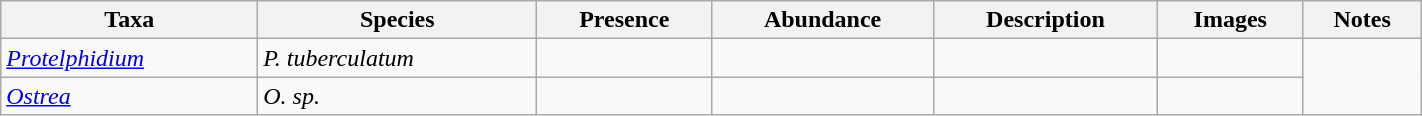<table class="wikitable sortable" align="center" width="75%">
<tr>
<th>Taxa</th>
<th>Species</th>
<th>Presence</th>
<th>Abundance</th>
<th>Description</th>
<th>Images</th>
<th>Notes</th>
</tr>
<tr>
<td><em><a href='#'>Protelphidium</a></em></td>
<td><em>P. tuberculatum</em></td>
<td></td>
<td></td>
<td></td>
<td></td>
<td rowspan = 2></td>
</tr>
<tr>
<td><em><a href='#'>Ostrea</a></em></td>
<td><em>O. sp.</em></td>
<td></td>
<td></td>
<td></td>
<td></td>
</tr>
</table>
